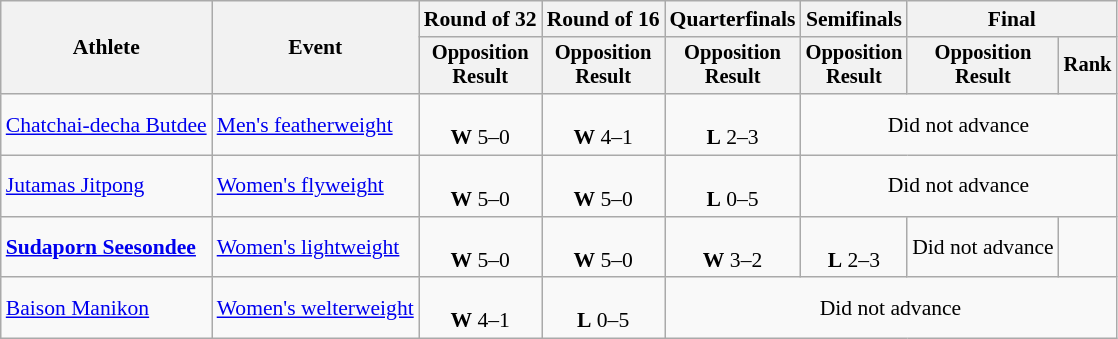<table class="wikitable" style="font-size:90%">
<tr>
<th rowspan="2">Athlete</th>
<th rowspan="2">Event</th>
<th>Round of 32</th>
<th>Round of 16</th>
<th>Quarterfinals</th>
<th>Semifinals</th>
<th colspan=2>Final</th>
</tr>
<tr style="font-size:95%">
<th>Opposition<br>Result</th>
<th>Opposition<br>Result</th>
<th>Opposition<br>Result</th>
<th>Opposition<br>Result</th>
<th>Opposition<br>Result</th>
<th>Rank</th>
</tr>
<tr align=center>
<td align=left><a href='#'>Chatchai-decha Butdee</a></td>
<td align=left><a href='#'>Men's featherweight</a></td>
<td><br><strong>W</strong> 5–0</td>
<td><br><strong>W</strong> 4–1</td>
<td><br><strong>L</strong> 2–3</td>
<td colspan=3>Did not advance</td>
</tr>
<tr align=center>
<td align=left><a href='#'>Jutamas Jitpong</a></td>
<td align=left><a href='#'>Women's flyweight</a></td>
<td><br><strong>W</strong> 5–0</td>
<td><br><strong>W</strong> 5–0</td>
<td><br><strong>L</strong> 0–5</td>
<td colspan=3>Did not advance</td>
</tr>
<tr align=center>
<td align=left><strong><a href='#'>Sudaporn Seesondee</a></strong></td>
<td align=left><a href='#'>Women's lightweight</a></td>
<td><br><strong>W</strong> 5–0</td>
<td><br><strong>W</strong> 5–0</td>
<td><br><strong>W</strong> 3–2</td>
<td><br><strong>L</strong> 2–3</td>
<td>Did not advance</td>
<td></td>
</tr>
<tr align=center>
<td align=left><a href='#'>Baison Manikon</a></td>
<td align=left><a href='#'>Women's welterweight</a></td>
<td><br><strong>W</strong> 4–1</td>
<td><br><strong>L</strong> 0–5</td>
<td colspan=4>Did not advance</td>
</tr>
</table>
